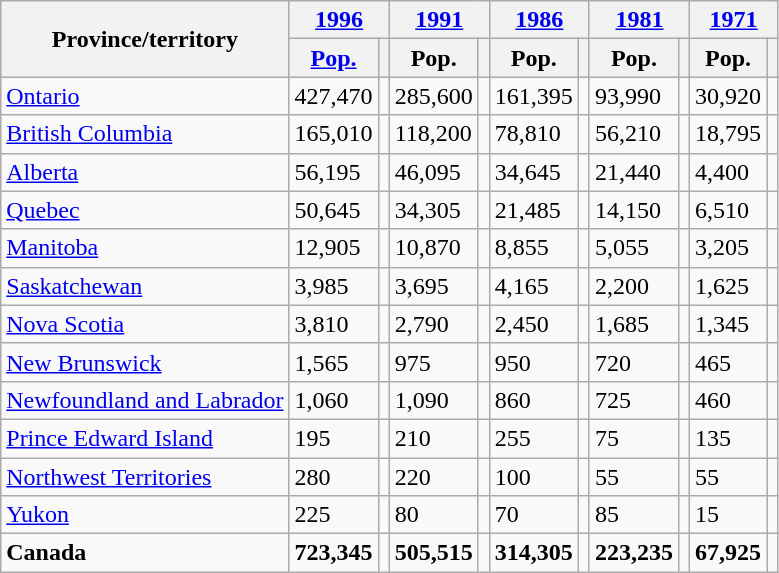<table class="wikitable collapsible collapsed sortable">
<tr>
<th rowspan="2">Province/territory</th>
<th colspan="2"><a href='#'>1996</a></th>
<th colspan="2"><a href='#'>1991</a></th>
<th colspan="2"><a href='#'>1986</a></th>
<th colspan="2"><a href='#'>1981</a></th>
<th colspan="2"><a href='#'>1971</a></th>
</tr>
<tr>
<th><a href='#'>Pop.</a></th>
<th></th>
<th>Pop.</th>
<th></th>
<th>Pop.</th>
<th></th>
<th>Pop.</th>
<th></th>
<th>Pop.</th>
<th></th>
</tr>
<tr>
<td><a href='#'>Ontario</a></td>
<td>427,470</td>
<td></td>
<td>285,600</td>
<td></td>
<td>161,395</td>
<td></td>
<td>93,990</td>
<td></td>
<td>30,920</td>
<td></td>
</tr>
<tr>
<td><a href='#'>British Columbia</a></td>
<td>165,010</td>
<td></td>
<td>118,200</td>
<td></td>
<td>78,810</td>
<td></td>
<td>56,210</td>
<td></td>
<td>18,795</td>
<td></td>
</tr>
<tr>
<td><a href='#'>Alberta</a></td>
<td>56,195</td>
<td></td>
<td>46,095</td>
<td></td>
<td>34,645</td>
<td></td>
<td>21,440</td>
<td></td>
<td>4,400</td>
<td></td>
</tr>
<tr>
<td><a href='#'>Quebec</a></td>
<td>50,645</td>
<td></td>
<td>34,305</td>
<td></td>
<td>21,485</td>
<td></td>
<td>14,150</td>
<td></td>
<td>6,510</td>
<td></td>
</tr>
<tr>
<td><a href='#'>Manitoba</a></td>
<td>12,905</td>
<td></td>
<td>10,870</td>
<td></td>
<td>8,855</td>
<td></td>
<td>5,055</td>
<td></td>
<td>3,205</td>
<td></td>
</tr>
<tr>
<td><a href='#'>Saskatchewan</a></td>
<td>3,985</td>
<td></td>
<td>3,695</td>
<td></td>
<td>4,165</td>
<td></td>
<td>2,200</td>
<td></td>
<td>1,625</td>
<td></td>
</tr>
<tr>
<td><a href='#'>Nova Scotia</a></td>
<td>3,810</td>
<td></td>
<td>2,790</td>
<td></td>
<td>2,450</td>
<td></td>
<td>1,685</td>
<td></td>
<td>1,345</td>
<td></td>
</tr>
<tr>
<td><a href='#'>New Brunswick</a></td>
<td>1,565</td>
<td></td>
<td>975</td>
<td></td>
<td>950</td>
<td></td>
<td>720</td>
<td></td>
<td>465</td>
<td></td>
</tr>
<tr>
<td><a href='#'>Newfoundland and Labrador</a></td>
<td>1,060</td>
<td></td>
<td>1,090</td>
<td></td>
<td>860</td>
<td></td>
<td>725</td>
<td></td>
<td>460</td>
<td></td>
</tr>
<tr>
<td><a href='#'>Prince Edward Island</a></td>
<td>195</td>
<td></td>
<td>210</td>
<td></td>
<td>255</td>
<td></td>
<td>75</td>
<td></td>
<td>135</td>
<td></td>
</tr>
<tr>
<td><a href='#'>Northwest Territories</a></td>
<td>280</td>
<td></td>
<td>220</td>
<td></td>
<td>100</td>
<td></td>
<td>55</td>
<td></td>
<td>55</td>
<td></td>
</tr>
<tr>
<td><a href='#'>Yukon</a></td>
<td>225</td>
<td></td>
<td>80</td>
<td></td>
<td>70</td>
<td></td>
<td>85</td>
<td></td>
<td>15</td>
<td></td>
</tr>
<tr>
<td><strong>Canada</strong></td>
<td><strong>723,345</strong></td>
<td><strong></strong></td>
<td><strong>505,515</strong></td>
<td><strong></strong></td>
<td><strong>314,305</strong></td>
<td><strong></strong></td>
<td><strong>223,235</strong></td>
<td><strong></strong></td>
<td><strong>67,925</strong></td>
<td><strong></strong></td>
</tr>
</table>
